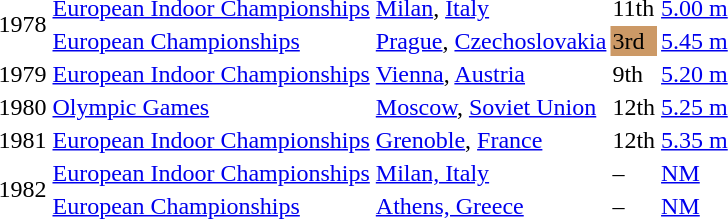<table>
<tr>
<td rowspan=2>1978</td>
<td><a href='#'>European Indoor Championships</a></td>
<td><a href='#'>Milan</a>, <a href='#'>Italy</a></td>
<td>11th</td>
<td><a href='#'>5.00 m</a></td>
</tr>
<tr>
<td><a href='#'>European Championships</a></td>
<td><a href='#'>Prague</a>, <a href='#'>Czechoslovakia</a></td>
<td bgcolor="cc9966">3rd</td>
<td><a href='#'>5.45 m</a></td>
</tr>
<tr>
<td>1979</td>
<td><a href='#'>European Indoor Championships</a></td>
<td><a href='#'>Vienna</a>, <a href='#'>Austria</a></td>
<td>9th</td>
<td><a href='#'>5.20 m</a></td>
</tr>
<tr>
<td>1980</td>
<td><a href='#'>Olympic Games</a></td>
<td><a href='#'>Moscow</a>, <a href='#'>Soviet Union</a></td>
<td>12th</td>
<td><a href='#'>5.25 m</a></td>
</tr>
<tr>
<td>1981</td>
<td><a href='#'>European Indoor Championships</a></td>
<td><a href='#'>Grenoble</a>, <a href='#'>France</a></td>
<td>12th</td>
<td><a href='#'>5.35 m</a></td>
</tr>
<tr>
<td rowspan=2>1982</td>
<td><a href='#'>European Indoor Championships</a></td>
<td><a href='#'>Milan, Italy</a></td>
<td>–</td>
<td><a href='#'>NM</a></td>
</tr>
<tr>
<td><a href='#'>European Championships</a></td>
<td><a href='#'>Athens, Greece</a></td>
<td>–</td>
<td><a href='#'>NM</a></td>
</tr>
</table>
